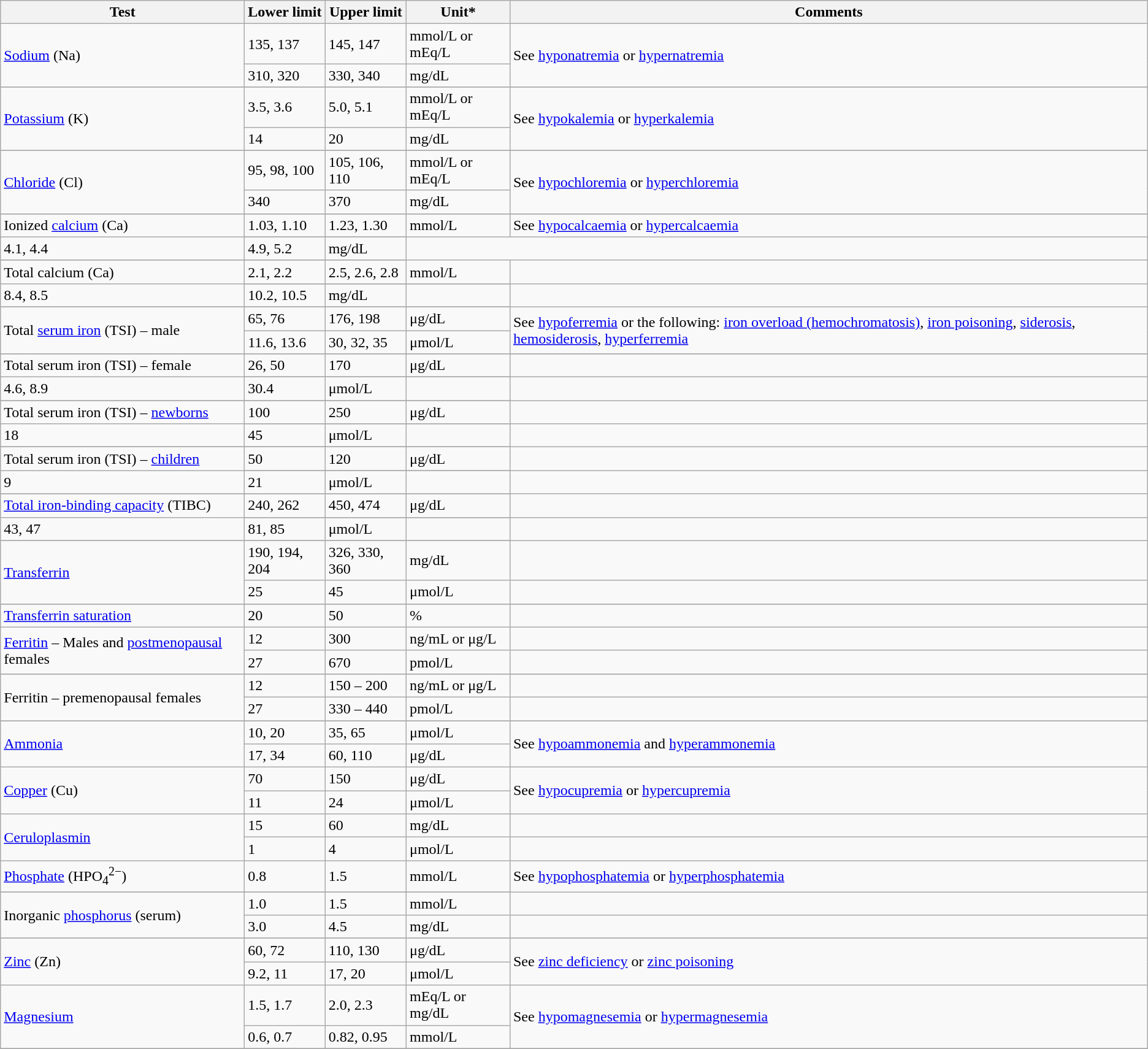<table class="wikitable sortable">
<tr>
<th>Test</th>
<th>Lower limit</th>
<th>Upper limit</th>
<th>Unit*</th>
<th>Comments</th>
</tr>
<tr>
<td rowspan=2> <a href='#'>Sodium</a> (Na)</td>
<td>135, 137</td>
<td>145, 147</td>
<td>mmol/L or mEq/L</td>
<td rowspan=2>See <a href='#'>hyponatremia</a> or <a href='#'>hypernatremia</a></td>
</tr>
<tr>
<td>310, 320</td>
<td>330, 340</td>
<td>mg/dL</td>
</tr>
<tr>
</tr>
<tr>
<td rowspan=2> <a href='#'>Potassium</a> (K)</td>
<td>3.5, 3.6</td>
<td>5.0, 5.1</td>
<td>mmol/L or mEq/L</td>
<td rowspan=2>See <a href='#'>hypokalemia</a> or <a href='#'>hyperkalemia</a></td>
</tr>
<tr>
<td>14</td>
<td>20</td>
<td>mg/dL</td>
</tr>
<tr>
</tr>
<tr>
<td rowspan=2> <a href='#'>Chloride</a> (Cl)</td>
<td>95, 98, 100</td>
<td>105, 106, 110</td>
<td>mmol/L or mEq/L</td>
<td rowspan=2>See <a href='#'>hypochloremia</a> or <a href='#'>hyperchloremia</a></td>
</tr>
<tr>
<td>340</td>
<td>370</td>
<td>mg/dL</td>
</tr>
<tr>
</tr>
<tr>
<td rowspan=2> Ionized <a href='#'>calcium</a> (Ca)</td>
<td>1.03, 1.10</td>
<td>1.23, 1.30</td>
<td>mmol/L</td>
<td rowspan=2>See <a href='#'>hypocalcaemia</a> or <a href='#'>hypercalcaemia</a></td>
</tr>
<tr>
</tr>
<tr>
<td>4.1, 4.4</td>
<td>4.9, 5.2</td>
<td>mg/dL</td>
</tr>
<tr>
</tr>
<tr>
<td rowspan=2>Total calcium (Ca)</td>
<td>2.1, 2.2</td>
<td>2.5, 2.6, 2.8</td>
<td>mmol/L</td>
<td></td>
</tr>
<tr>
</tr>
<tr>
<td>8.4, 8.5</td>
<td>10.2, 10.5</td>
<td>mg/dL</td>
<td></td>
</tr>
<tr>
</tr>
<tr>
<td rowspan=2> Total <a href='#'>serum iron</a> (TSI) – male</td>
<td>65, 76</td>
<td>176, 198</td>
<td>μg/dL</td>
<td rowspan=2>See <a href='#'>hypoferremia</a> or the following: <a href='#'>iron overload (hemochromatosis)</a>, <a href='#'>iron poisoning</a>, <a href='#'>siderosis</a>, <a href='#'>hemosiderosis</a>, <a href='#'>hyperferremia</a></td>
</tr>
<tr>
<td>11.6, 13.6</td>
<td>30, 32, 35</td>
<td>μmol/L</td>
</tr>
<tr>
</tr>
<tr>
<td rowspan=2>Total serum iron (TSI) – female</td>
<td>26, 50</td>
<td>170</td>
<td>μg/dL</td>
<td></td>
</tr>
<tr>
</tr>
<tr>
<td>4.6, 8.9</td>
<td>30.4</td>
<td>μmol/L</td>
<td></td>
</tr>
<tr>
</tr>
<tr>
<td rowspan=2>Total serum iron (TSI) – <a href='#'>newborns</a></td>
<td>100</td>
<td>250</td>
<td>μg/dL</td>
<td></td>
</tr>
<tr>
</tr>
<tr>
<td>18</td>
<td>45</td>
<td>μmol/L</td>
<td></td>
</tr>
<tr>
</tr>
<tr>
<td rowspan=2>Total serum iron (TSI) – <a href='#'>children</a></td>
<td>50</td>
<td>120</td>
<td>μg/dL</td>
<td></td>
</tr>
<tr>
</tr>
<tr>
<td>9</td>
<td>21</td>
<td>μmol/L</td>
<td></td>
</tr>
<tr>
</tr>
<tr>
<td rowspan=2><a href='#'>Total iron-binding capacity</a> (TIBC)</td>
<td>240, 262</td>
<td>450, 474</td>
<td>μg/dL</td>
<td></td>
</tr>
<tr>
</tr>
<tr>
<td>43, 47</td>
<td>81, 85</td>
<td>μmol/L</td>
<td></td>
</tr>
<tr>
</tr>
<tr>
<td rowspan=2> <a href='#'>Transferrin</a></td>
<td>190, 194, 204</td>
<td>326, 330, 360</td>
<td>mg/dL</td>
<td></td>
</tr>
<tr>
<td>25</td>
<td>45</td>
<td>μmol/L</td>
<td></td>
</tr>
<tr>
</tr>
<tr>
<td><a href='#'>Transferrin saturation</a></td>
<td>20</td>
<td>50</td>
<td>%</td>
<td></td>
</tr>
<tr>
<td rowspan=2> <a href='#'>Ferritin</a> – Males and <a href='#'>postmenopausal</a> females</td>
<td>12</td>
<td>300</td>
<td>ng/mL or μg/L</td>
<td></td>
</tr>
<tr>
<td>27</td>
<td>670</td>
<td>pmol/L</td>
<td></td>
</tr>
<tr>
</tr>
<tr>
<td rowspan=2>Ferritin – premenopausal females</td>
<td>12</td>
<td>150 – 200</td>
<td>ng/mL or μg/L</td>
<td></td>
</tr>
<tr>
<td>27</td>
<td>330 – 440</td>
<td>pmol/L</td>
<td></td>
</tr>
<tr>
</tr>
<tr>
<td rowspan=2> <a href='#'>Ammonia</a></td>
<td>10, 20</td>
<td>35, 65</td>
<td>μmol/L</td>
<td rowspan=2>See <a href='#'>hypoammonemia</a> and <a href='#'>hyperammonemia</a></td>
</tr>
<tr>
<td>17, 34</td>
<td>60, 110</td>
<td>μg/dL</td>
</tr>
<tr>
<td rowspan=2> <a href='#'>Copper</a> (Cu)</td>
<td>70</td>
<td>150</td>
<td>μg/dL</td>
<td rowspan=2>See <a href='#'>hypocupremia</a> or <a href='#'>hypercupremia</a></td>
</tr>
<tr>
<td>11</td>
<td>24</td>
<td>μmol/L</td>
</tr>
<tr>
<td rowspan=2> <a href='#'>Ceruloplasmin</a></td>
<td>15</td>
<td>60</td>
<td>mg/dL</td>
<td></td>
</tr>
<tr>
<td>1</td>
<td>4</td>
<td>μmol/L</td>
<td></td>
</tr>
<tr>
<td> <a href='#'>Phosphate</a> (HPO<sub>4</sub><sup>2−</sup>)</td>
<td>0.8</td>
<td>1.5</td>
<td>mmol/L</td>
<td>See <a href='#'>hypophosphatemia</a> or <a href='#'>hyperphosphatemia</a></td>
</tr>
<tr>
</tr>
<tr>
<td rowspan=2>Inorganic <a href='#'>phosphorus</a> (serum)</td>
<td>1.0</td>
<td>1.5</td>
<td>mmol/L</td>
</tr>
<tr>
<td>3.0</td>
<td>4.5</td>
<td>mg/dL</td>
<td></td>
</tr>
<tr>
</tr>
<tr>
<td rowspan=2> <a href='#'>Zinc</a> (Zn)</td>
<td>60, 72</td>
<td>110, 130</td>
<td>μg/dL</td>
<td rowspan=2>See <a href='#'>zinc deficiency</a> or <a href='#'>zinc poisoning</a></td>
</tr>
<tr>
<td>9.2, 11</td>
<td>17, 20</td>
<td>μmol/L</td>
</tr>
<tr>
<td rowspan=2> <a href='#'>Magnesium</a></td>
<td>1.5, 1.7</td>
<td>2.0, 2.3</td>
<td>mEq/L or mg/dL</td>
<td rowspan=2>See <a href='#'>hypomagnesemia</a> or <a href='#'>hypermagnesemia</a></td>
</tr>
<tr>
<td>0.6, 0.7</td>
<td>0.82, 0.95</td>
<td>mmol/L</td>
</tr>
<tr>
</tr>
</table>
